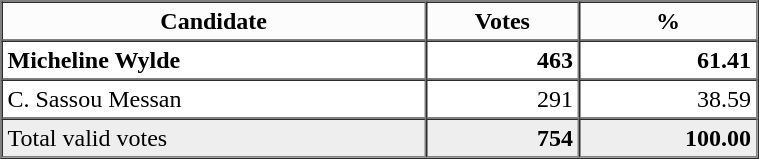<table border="1" cellpadding="3" cellspacing="0" style="border-collapse: collapse border-color: #444444" width="40%">
<tr bgcolor=#fcfcfc>
<th>Candidate</th>
<th>Votes</th>
<th>%</th>
</tr>
<tr>
<td align="left"><strong>Micheline Wylde</strong></td>
<td align="right"><strong>463</strong></td>
<td align="right"><strong>61.41</strong></td>
</tr>
<tr>
<td align="left">C. Sassou Messan</td>
<td align="right">291</td>
<td align="right">38.59</td>
</tr>
<tr bgcolor="#EEEEEE">
<td align=left>Total valid votes</td>
<th align="right">754</th>
<th align="right">100.00</th>
</tr>
</table>
